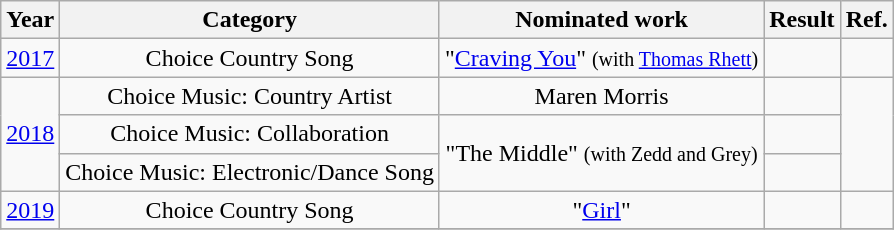<table class="wikitable" style="text-align:center;">
<tr>
<th>Year</th>
<th>Category</th>
<th>Nominated work</th>
<th>Result</th>
<th>Ref.</th>
</tr>
<tr>
<td><a href='#'>2017</a></td>
<td>Choice Country Song</td>
<td>"<a href='#'>Craving You</a>" <small>(with <a href='#'>Thomas Rhett</a>)</small></td>
<td></td>
<td></td>
</tr>
<tr>
<td rowspan="3"><a href='#'>2018</a></td>
<td>Choice Music: Country Artist</td>
<td>Maren Morris</td>
<td></td>
<td rowspan="3"></td>
</tr>
<tr>
<td>Choice Music: Collaboration</td>
<td rowspan="2">"The Middle" <small>(with Zedd and Grey)</small></td>
<td></td>
</tr>
<tr>
<td>Choice Music: Electronic/Dance Song</td>
<td></td>
</tr>
<tr>
<td><a href='#'>2019</a></td>
<td>Choice Country Song</td>
<td>"<a href='#'>Girl</a>"</td>
<td></td>
<td></td>
</tr>
<tr>
</tr>
</table>
